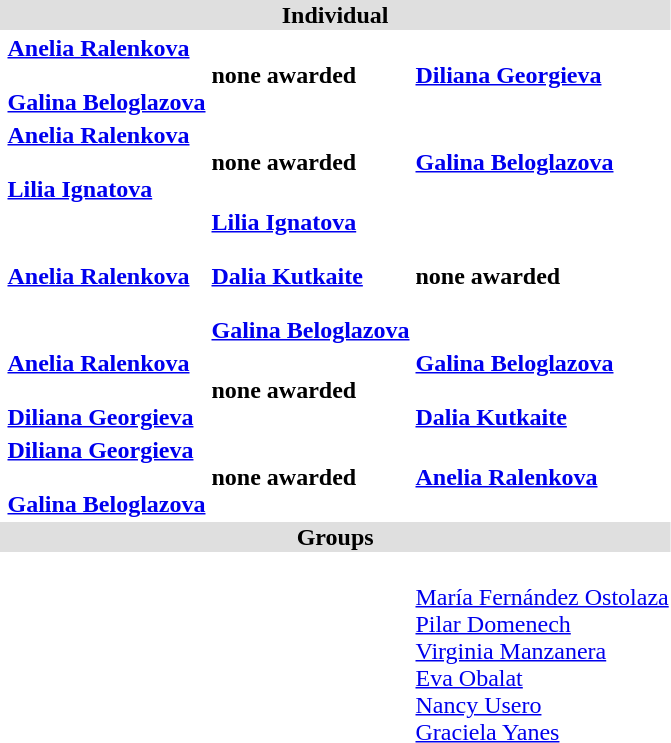<table>
<tr bgcolor="DFDFDF">
<td colspan="4" align="center"><strong>Individual</strong></td>
</tr>
<tr>
<th scope=row style="text-align:left"></th>
<td><strong><a href='#'>Anelia Ralenkova </a></strong><br><small></small><br><strong><a href='#'>Galina Beloglazova </a></strong><br><small></small></td>
<td><strong>none awarded</strong></td>
<td><strong><a href='#'>Diliana Georgieva </a></strong><br></td>
</tr>
<tr>
<th scope=row style="text-align:left"></th>
<td><strong><a href='#'>Anelia Ralenkova</a></strong><br><small></small><br><strong><a href='#'>Lilia Ignatova</a></strong><br><small></small></td>
<td><strong>none awarded</strong></td>
<td><strong><a href='#'>Galina Beloglazova</a></strong><br></td>
</tr>
<tr>
<th scope=row style="text-align:left"></th>
<td><strong><a href='#'>Anelia Ralenkova</a></strong><br></td>
<td><strong><a href='#'>Lilia Ignatova</a></strong><br><small></small><br><strong><a href='#'>Dalia Kutkaite</a></strong><br><small></small><br><strong><a href='#'>Galina Beloglazova</a></strong><br><small></small></td>
<td><strong>none awarded</strong></td>
</tr>
<tr>
<th scope=row style="text-align:left"></th>
<td><strong><a href='#'>Anelia Ralenkova</a></strong><br><small></small><br><strong><a href='#'>Diliana Georgieva </a></strong><br><small></small></td>
<td><strong>none awarded</strong></td>
<td><strong><a href='#'>Galina Beloglazova</a></strong><br><small></small><br><strong><a href='#'>Dalia Kutkaite</a></strong><br><small></small></td>
</tr>
<tr>
<th scope=row style="text-align:left"></th>
<td><strong><a href='#'>Diliana Georgieva</a></strong><br><small></small><br><strong><a href='#'>Galina Beloglazova</a></strong><br><small></small></td>
<td><strong>none awarded</strong></td>
<td><strong><a href='#'>Anelia Ralenkova</a></strong><br></td>
</tr>
<tr bgcolor="DFDFDF">
<td colspan="4" align="center"><strong>Groups</strong></td>
</tr>
<tr>
<th scope=row style="text-align:left"></th>
<td><strong></strong></td>
<td><strong></strong></td>
<td><strong></strong><br><a href='#'>María Fernández Ostolaza</a><br><a href='#'>Pilar Domenech</a><br><a href='#'>Virginia Manzanera</a><br><a href='#'>Eva Obalat</a><br><a href='#'>Nancy Usero</a><br><a href='#'>Graciela Yanes</a></td>
</tr>
</table>
